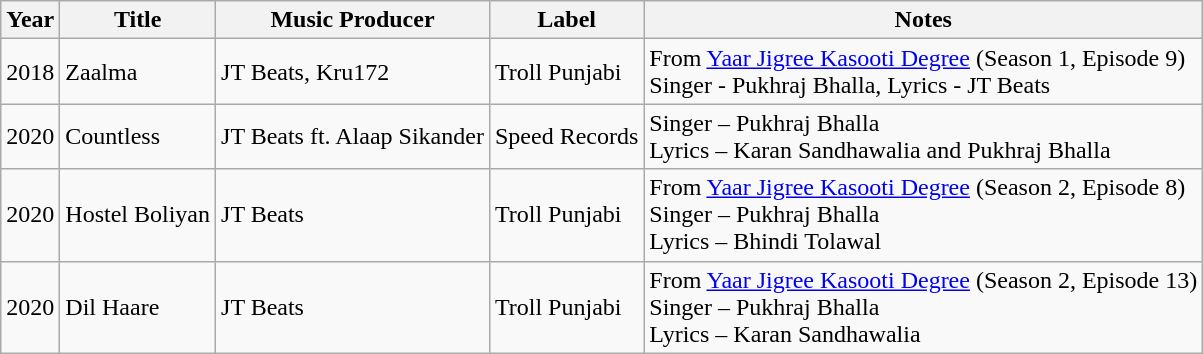<table class="wikitable">
<tr>
<th>Year</th>
<th>Title</th>
<th>Music Producer</th>
<th>Label</th>
<th>Notes</th>
</tr>
<tr>
<td>2018</td>
<td>Zaalma</td>
<td>JT Beats, Kru172</td>
<td>Troll Punjabi</td>
<td>From <a href='#'>Yaar Jigree Kasooti Degree</a> (Season 1, Episode 9)<br>Singer - Pukhraj Bhalla, Lyrics - JT Beats</td>
</tr>
<tr>
<td>2020</td>
<td>Countless</td>
<td>JT Beats ft. Alaap Sikander</td>
<td>Speed Records</td>
<td>Singer – Pukhraj Bhalla<br>Lyrics – Karan Sandhawalia and Pukhraj Bhalla</td>
</tr>
<tr>
<td>2020</td>
<td>Hostel Boliyan</td>
<td>JT Beats</td>
<td>Troll Punjabi</td>
<td>From <a href='#'>Yaar Jigree Kasooti Degree</a> (Season 2, Episode 8)<br>Singer – Pukhraj Bhalla<br>Lyrics – Bhindi Tolawal</td>
</tr>
<tr>
<td>2020</td>
<td>Dil Haare</td>
<td>JT Beats</td>
<td>Troll Punjabi</td>
<td>From <a href='#'>Yaar Jigree Kasooti Degree</a> (Season 2, Episode 13)<br>Singer – Pukhraj Bhalla<br>Lyrics – Karan Sandhawalia</td>
</tr>
</table>
